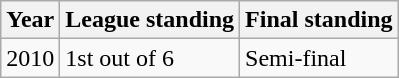<table class="wikitable">
<tr>
<th>Year</th>
<th>League standing</th>
<th>Final standing</th>
</tr>
<tr>
<td>2010</td>
<td>1st out of 6</td>
<td>Semi-final</td>
</tr>
</table>
